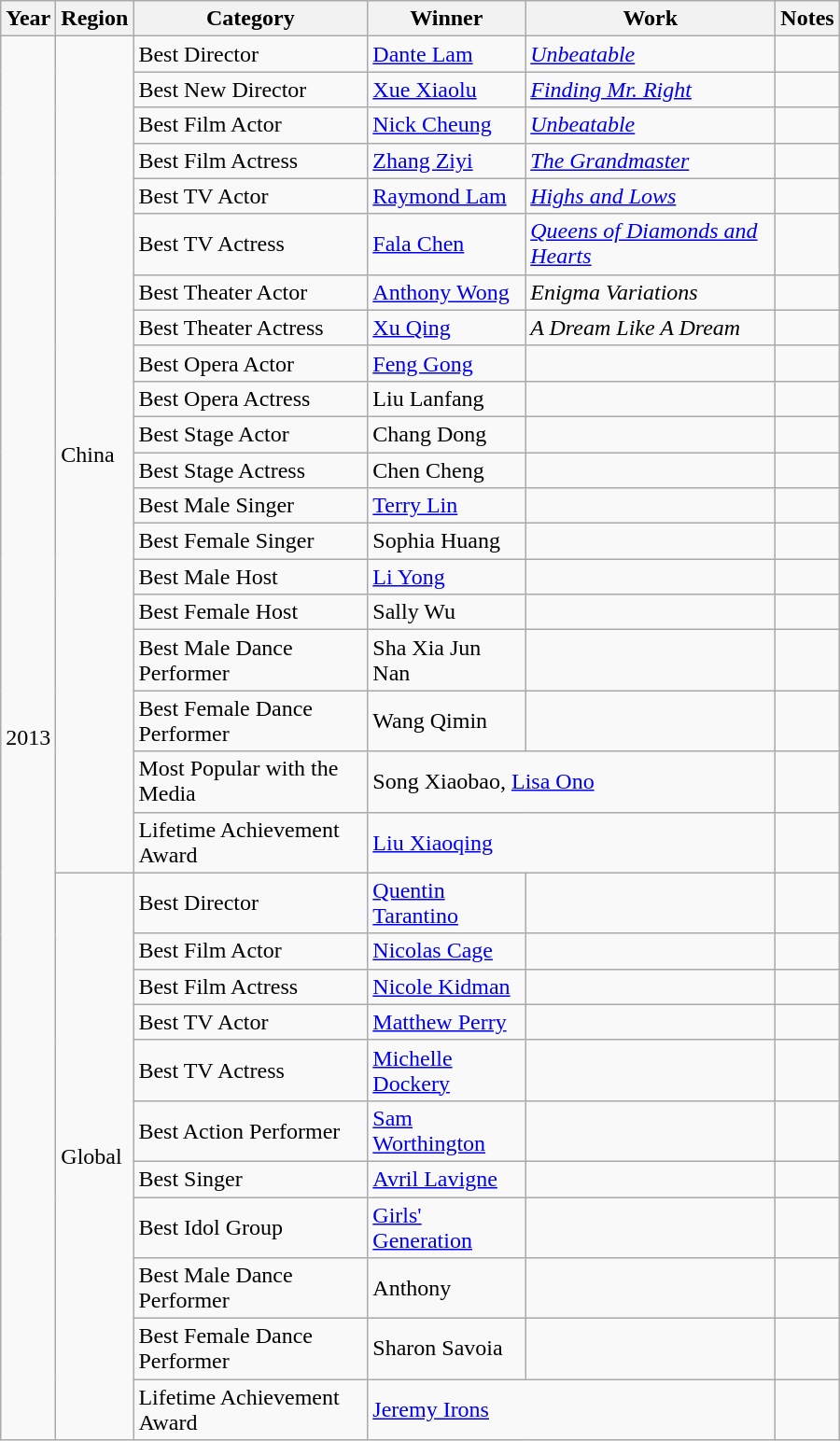<table class="wikitable" style="width:600px">
<tr>
<th>Year</th>
<th>Region</th>
<th>Category</th>
<th>Winner</th>
<th>Work</th>
<th>Notes</th>
</tr>
<tr>
<td rowspan=31>2013</td>
<td rowspan=20>China</td>
<td>Best Director</td>
<td><a href='#'>Dante Lam</a></td>
<td><em><a href='#'>Unbeatable</a></em></td>
<td></td>
</tr>
<tr>
<td>Best New Director</td>
<td><a href='#'>Xue Xiaolu</a></td>
<td><em><a href='#'>Finding Mr. Right</a></em></td>
<td></td>
</tr>
<tr>
<td>Best Film Actor</td>
<td><a href='#'>Nick Cheung</a></td>
<td><em><a href='#'>Unbeatable</a></em></td>
<td></td>
</tr>
<tr>
<td>Best Film Actress</td>
<td><a href='#'>Zhang Ziyi</a></td>
<td><em><a href='#'>The Grandmaster</a></em></td>
<td></td>
</tr>
<tr>
<td>Best TV Actor</td>
<td><a href='#'>Raymond Lam</a></td>
<td><em><a href='#'>Highs and Lows</a></em></td>
<td></td>
</tr>
<tr>
<td>Best TV Actress</td>
<td><a href='#'>Fala Chen</a></td>
<td><em><a href='#'>Queens of Diamonds and Hearts</a></em></td>
<td></td>
</tr>
<tr>
<td>Best Theater Actor</td>
<td><a href='#'>Anthony Wong</a></td>
<td><em>Enigma Variations</em></td>
<td></td>
</tr>
<tr>
<td>Best Theater Actress</td>
<td><a href='#'>Xu Qing</a></td>
<td><em>A Dream Like A Dream </em></td>
<td></td>
</tr>
<tr>
<td>Best Opera Actor</td>
<td><a href='#'>Feng Gong</a></td>
<td></td>
<td></td>
</tr>
<tr>
<td>Best Opera Actress</td>
<td>Liu Lanfang</td>
<td></td>
<td></td>
</tr>
<tr>
<td>Best Stage Actor</td>
<td>Chang Dong</td>
<td></td>
<td></td>
</tr>
<tr>
<td>Best Stage Actress</td>
<td>Chen Cheng</td>
<td></td>
<td></td>
</tr>
<tr>
<td>Best Male Singer</td>
<td><a href='#'>Terry Lin</a></td>
<td></td>
<td></td>
</tr>
<tr>
<td>Best Female Singer</td>
<td>Sophia Huang</td>
<td></td>
<td></td>
</tr>
<tr>
<td>Best Male Host</td>
<td><a href='#'>Li Yong</a></td>
<td></td>
<td></td>
</tr>
<tr>
<td>Best Female Host</td>
<td>Sally Wu</td>
<td></td>
<td></td>
</tr>
<tr>
<td>Best Male Dance Performer</td>
<td>Sha Xia Jun Nan</td>
<td></td>
<td></td>
</tr>
<tr>
<td>Best Female Dance Performer</td>
<td>Wang Qimin</td>
<td></td>
<td></td>
</tr>
<tr>
<td>Most Popular with the Media</td>
<td colspan=2>Song Xiaobao, <a href='#'>Lisa Ono</a></td>
<td></td>
</tr>
<tr>
<td>Lifetime Achievement Award</td>
<td colspan=2><a href='#'>Liu Xiaoqing</a></td>
<td></td>
</tr>
<tr>
<td rowspan=11>Global</td>
<td>Best Director</td>
<td><a href='#'>Quentin Tarantino</a></td>
<td></td>
<td></td>
</tr>
<tr>
<td>Best Film Actor</td>
<td><a href='#'>Nicolas Cage</a></td>
<td></td>
<td></td>
</tr>
<tr>
<td>Best Film Actress</td>
<td><a href='#'>Nicole Kidman</a></td>
<td></td>
<td></td>
</tr>
<tr>
<td>Best TV Actor</td>
<td><a href='#'>Matthew Perry</a></td>
<td></td>
<td></td>
</tr>
<tr>
<td>Best TV Actress</td>
<td><a href='#'>Michelle Dockery</a></td>
<td></td>
<td></td>
</tr>
<tr>
<td>Best Action Performer</td>
<td><a href='#'>Sam Worthington</a></td>
<td></td>
<td></td>
</tr>
<tr>
<td>Best Singer</td>
<td><a href='#'>Avril Lavigne</a></td>
<td></td>
<td></td>
</tr>
<tr>
<td>Best Idol Group</td>
<td><a href='#'>Girls' Generation</a></td>
<td></td>
<td></td>
</tr>
<tr>
<td>Best Male Dance Performer</td>
<td>Anthony</td>
<td></td>
<td></td>
</tr>
<tr>
<td>Best Female Dance Performer</td>
<td>Sharon Savoia</td>
<td></td>
<td></td>
</tr>
<tr>
<td>Lifetime Achievement Award</td>
<td colspan=2><a href='#'>Jeremy Irons</a></td>
<td></td>
</tr>
</table>
